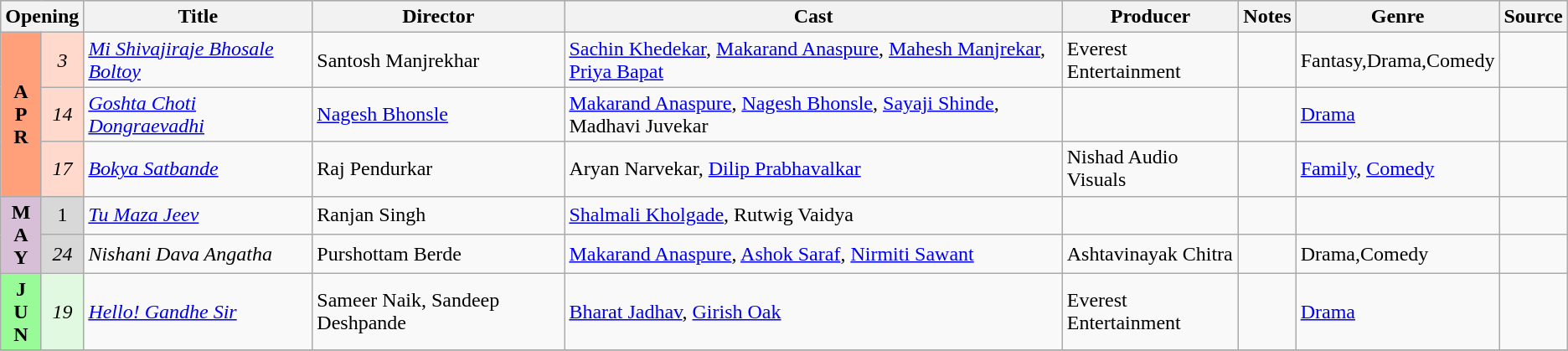<table class="wikitable sortable">
<tr style="background:#b0e0e6; text-align:center;">
<th colspan="2" style="width:5%; colspan=" 2"><strong>Opening</strong></th>
<th><strong>Title</strong></th>
<th><strong>Director</strong></th>
<th><strong>Cast</strong></th>
<th><strong>Producer</strong></th>
<th><strong>Notes</strong></th>
<th><strong>Genre</strong></th>
<th><strong>Source</strong></th>
</tr>
<tr>
<td rowspan="3" style="text-align:center; background:#ffa07a;"><strong>A<br>P<br>R</strong></td>
<td rowspan="1" style="text-align:center; background:#ffdacc;"><em>3</em></td>
<td><em><a href='#'>Mi Shivajiraje Bhosale Boltoy</a></em></td>
<td>Santosh Manjrekhar</td>
<td><a href='#'>Sachin Khedekar</a>, <a href='#'>Makarand Anaspure</a>, <a href='#'>Mahesh Manjrekar</a>, <a href='#'>Priya Bapat</a></td>
<td>Everest Entertainment</td>
<td></td>
<td>Fantasy,Drama,Comedy</td>
<td></td>
</tr>
<tr>
<td rowspan="1" style="text-align:center; background:#ffdacc;"><em>14</em></td>
<td><em><a href='#'>Goshta Choti Dongraevadhi</a></em></td>
<td><a href='#'>Nagesh Bhonsle</a></td>
<td><a href='#'>Makarand Anaspure</a>, <a href='#'>Nagesh Bhonsle</a>, <a href='#'>Sayaji Shinde</a>, Madhavi Juvekar</td>
<td></td>
<td></td>
<td><a href='#'>Drama</a></td>
<td></td>
</tr>
<tr>
<td rowspan="1" style="text-align:center; background:#ffdacc;"><em>17</em></td>
<td><em><a href='#'>Bokya Satbande</a></em></td>
<td>Raj Pendurkar</td>
<td>Aryan Narvekar, <a href='#'>Dilip Prabhavalkar</a></td>
<td>Nishad Audio Visuals</td>
<td></td>
<td><a href='#'>Family</a>, <a href='#'>Comedy</a></td>
<td></td>
</tr>
<tr>
<td rowspan="2" style="text-align:center; background:thistle;"><strong>M<br>A<br>Y</strong></td>
<td rowspan="1" style="text-align:center; background:#d8d8d8;">1</td>
<td><em><a href='#'>Tu Maza Jeev</a></em></td>
<td>Ranjan Singh</td>
<td><a href='#'>Shalmali Kholgade</a>, Rutwig Vaidya</td>
<td></td>
<td></td>
<td></td>
<td></td>
</tr>
<tr>
<td rowspan="1" style="text-align:center; background:#d8d8d8;"><em>24</em></td>
<td><em>Nishani Dava Angatha</em></td>
<td>Purshottam Berde</td>
<td><a href='#'>Makarand Anaspure</a>, <a href='#'>Ashok Saraf</a>, <a href='#'>Nirmiti Sawant</a></td>
<td>Ashtavinayak Chitra</td>
<td></td>
<td>Drama,Comedy</td>
<td></td>
</tr>
<tr>
<td rowspan="1" style="text-align:center; background:#98fb98;"><strong>J<br>U<br>N</strong></td>
<td rowspan="1" style="text-align:center; background:#e0f9e0;"><em>19</em></td>
<td><em><a href='#'>Hello! Gandhe Sir</a></em></td>
<td>Sameer Naik, Sandeep Deshpande</td>
<td><a href='#'>Bharat Jadhav</a>, <a href='#'>Girish Oak</a></td>
<td>Everest Entertainment</td>
<td></td>
<td><a href='#'>Drama</a></td>
<td></td>
</tr>
<tr>
</tr>
</table>
